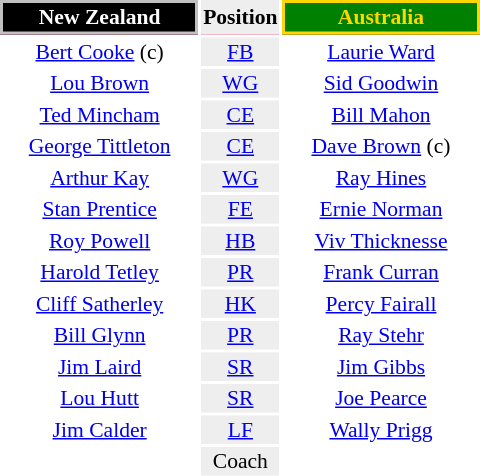<table align=right style="font-size:90%; margin-left:1em">
<tr bgcolor=#FF0033>
<th align="centre" width="126" style="border: 2px solid silver; background: Black; color: white">New Zealand</th>
<th align="center" style="background: #eeeeee; color: black">Position</th>
<th align="centre" width="126" style="border: 2px solid gold; background: green; color: gold">Australia</th>
</tr>
<tr>
<td align="center"><a href='#'>Bert Cooke</a> (c)</td>
<td align="center" style="background: #eeeeee"><a href='#'>FB</a></td>
<td align="center"><a href='#'>Laurie Ward</a></td>
</tr>
<tr>
<td align="center"><a href='#'>Lou Brown</a></td>
<td align="center" style="background: #eeeeee"><a href='#'>WG</a></td>
<td align="center"><a href='#'>Sid Goodwin</a></td>
</tr>
<tr>
<td align="center"><a href='#'>Ted Mincham</a></td>
<td align="center" style="background: #eeeeee"><a href='#'>CE</a></td>
<td align="center"><a href='#'>Bill Mahon</a></td>
</tr>
<tr>
<td align="center"><a href='#'>George Tittleton</a></td>
<td align="center" style="background: #eeeeee"><a href='#'>CE</a></td>
<td align="center"><a href='#'>Dave Brown</a> (c)</td>
</tr>
<tr>
<td align="center"><a href='#'>Arthur Kay</a></td>
<td align="center" style="background: #eeeeee"><a href='#'>WG</a></td>
<td align="center"><a href='#'>Ray Hines</a></td>
</tr>
<tr>
<td align="center"><a href='#'>Stan Prentice</a></td>
<td align="center" style="background: #eeeeee"><a href='#'>FE</a></td>
<td align="center"><a href='#'>Ernie Norman</a></td>
</tr>
<tr>
<td align="center"><a href='#'>Roy Powell</a></td>
<td align="center" style="background: #eeeeee"><a href='#'>HB</a></td>
<td align="center"><a href='#'>Viv Thicknesse</a></td>
</tr>
<tr>
<td align="center"><a href='#'>Harold Tetley</a></td>
<td align="center" style="background: #eeeeee"><a href='#'>PR</a></td>
<td align="center"><a href='#'>Frank Curran</a></td>
</tr>
<tr>
<td align="center"><a href='#'>Cliff Satherley</a></td>
<td align="center" style="background: #eeeeee"><a href='#'>HK</a></td>
<td align="center"><a href='#'>Percy Fairall</a></td>
</tr>
<tr>
<td align="center"><a href='#'>Bill Glynn</a></td>
<td align="center" style="background: #eeeeee"><a href='#'>PR</a></td>
<td align="center"><a href='#'>Ray Stehr</a></td>
</tr>
<tr>
<td align="center"><a href='#'>Jim Laird</a></td>
<td align="center" style="background: #eeeeee"><a href='#'>SR</a></td>
<td align="center"><a href='#'>Jim Gibbs</a></td>
</tr>
<tr>
<td align="center"><a href='#'>Lou Hutt</a></td>
<td align="center" style="background: #eeeeee"><a href='#'>SR</a></td>
<td align="center"><a href='#'>Joe Pearce</a></td>
</tr>
<tr>
<td align="center"><a href='#'>Jim Calder</a></td>
<td align="center" style="background: #eeeeee"><a href='#'>LF</a></td>
<td align="center"><a href='#'>Wally Prigg</a></td>
</tr>
<tr>
<td align="center"></td>
<td align="center" style="background: #eeeeee">Coach</td>
<td align="center"></td>
</tr>
</table>
